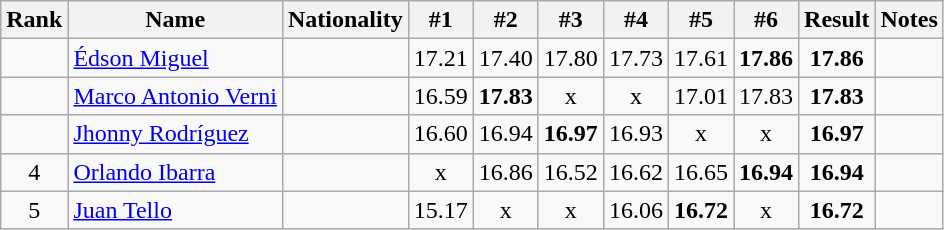<table class="wikitable sortable" style="text-align:center">
<tr>
<th>Rank</th>
<th>Name</th>
<th>Nationality</th>
<th>#1</th>
<th>#2</th>
<th>#3</th>
<th>#4</th>
<th>#5</th>
<th>#6</th>
<th>Result</th>
<th>Notes</th>
</tr>
<tr>
<td></td>
<td align=left><a href='#'>Édson Miguel</a></td>
<td align=left></td>
<td>17.21</td>
<td>17.40</td>
<td>17.80</td>
<td>17.73</td>
<td>17.61</td>
<td><strong>17.86</strong></td>
<td><strong>17.86</strong></td>
<td></td>
</tr>
<tr>
<td></td>
<td align=left><a href='#'>Marco Antonio Verni</a></td>
<td align=left></td>
<td>16.59</td>
<td><strong>17.83</strong></td>
<td>x</td>
<td>x</td>
<td>17.01</td>
<td>17.83</td>
<td><strong>17.83</strong></td>
<td></td>
</tr>
<tr>
<td></td>
<td align=left><a href='#'>Jhonny Rodríguez</a></td>
<td align=left></td>
<td>16.60</td>
<td>16.94</td>
<td><strong>16.97</strong></td>
<td>16.93</td>
<td>x</td>
<td>x</td>
<td><strong>16.97</strong></td>
<td></td>
</tr>
<tr>
<td>4</td>
<td align=left><a href='#'>Orlando Ibarra</a></td>
<td align=left></td>
<td>x</td>
<td>16.86</td>
<td>16.52</td>
<td>16.62</td>
<td>16.65</td>
<td><strong>16.94</strong></td>
<td><strong>16.94</strong></td>
<td></td>
</tr>
<tr>
<td>5</td>
<td align=left><a href='#'>Juan Tello</a></td>
<td align=left></td>
<td>15.17</td>
<td>x</td>
<td>x</td>
<td>16.06</td>
<td><strong>16.72</strong></td>
<td>x</td>
<td><strong>16.72</strong></td>
<td></td>
</tr>
</table>
